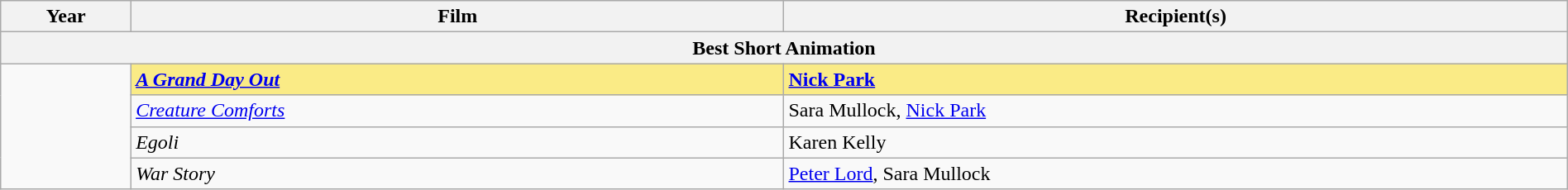<table class="wikitable" style="width:100%;" cellpadding="5">
<tr>
<th style="width:5%;">Year</th>
<th style="width:25%;">Film</th>
<th style="width:30%;">Recipient(s)</th>
</tr>
<tr>
<th colspan="3">Best Short Animation</th>
</tr>
<tr>
<td rowspan="4"></td>
<td style="background:#FAEB86"><strong><em><a href='#'>A Grand Day Out</a></em></strong></td>
<td style="background:#FAEB86"><strong><a href='#'>Nick Park</a></strong></td>
</tr>
<tr>
<td><em><a href='#'>Creature Comforts</a></em></td>
<td>Sara Mullock, <a href='#'>Nick Park</a></td>
</tr>
<tr>
<td><em>Egoli</em></td>
<td>Karen Kelly</td>
</tr>
<tr>
<td><em>War Story</em></td>
<td><a href='#'>Peter Lord</a>, Sara Mullock</td>
</tr>
</table>
